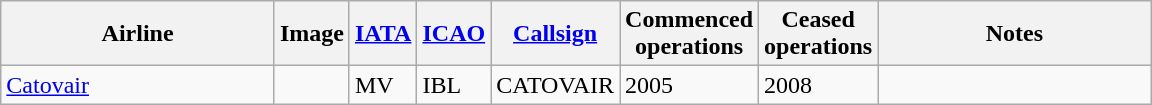<table class="wikitable sortable" style="border-collapse:collapse; margin:auto;" border="1" cellpadding="3">
<tr valign="middle">
<th style="width:175px;">Airline</th>
<th>Image</th>
<th><a href='#'>IATA</a></th>
<th><a href='#'>ICAO</a></th>
<th><a href='#'>Callsign</a></th>
<th>Commenced<br>operations</th>
<th>Ceased<br>operations</th>
<th style="width:175px;">Notes</th>
</tr>
<tr>
<td><a href='#'>Catovair</a></td>
<td></td>
<td>MV</td>
<td>IBL</td>
<td>CATOVAIR</td>
<td>2005</td>
<td>2008</td>
<td></td>
</tr>
</table>
